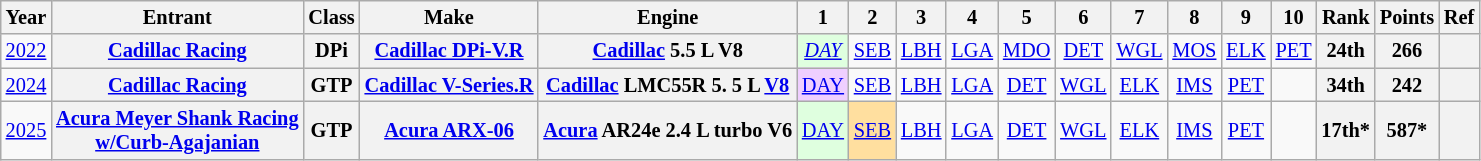<table class="wikitable" style="text-align:center; font-size:85%">
<tr>
<th>Year</th>
<th>Entrant</th>
<th>Class</th>
<th>Make</th>
<th>Engine</th>
<th>1</th>
<th>2</th>
<th>3</th>
<th>4</th>
<th>5</th>
<th>6</th>
<th>7</th>
<th>8</th>
<th>9</th>
<th>10</th>
<th>Rank</th>
<th>Points</th>
<th>Ref</th>
</tr>
<tr>
<td><a href='#'>2022</a></td>
<th><a href='#'>Cadillac Racing</a></th>
<th>DPi</th>
<th nowrap><a href='#'>Cadillac DPi-V.R</a></th>
<th nowrap><a href='#'>Cadillac</a> 5.5 L V8</th>
<td style="background:#DFFFDF;"><em><a href='#'>DAY</a></em><br></td>
<td><a href='#'>SEB</a></td>
<td><a href='#'>LBH</a></td>
<td><a href='#'>LGA</a></td>
<td><a href='#'>MDO</a></td>
<td><a href='#'>DET</a></td>
<td><a href='#'>WGL</a></td>
<td><a href='#'>MOS</a></td>
<td><a href='#'>ELK</a></td>
<td><a href='#'>PET</a></td>
<th>24th</th>
<th>266</th>
<th></th>
</tr>
<tr>
<td><a href='#'>2024</a></td>
<th nowrap><a href='#'>Cadillac Racing</a></th>
<th>GTP</th>
<th nowrap><a href='#'>Cadillac V-Series.R</a></th>
<th nowrap><a href='#'>Cadillac</a> LMC55R 5. 5 L <a href='#'>V8</a></th>
<td style="background:#EFCFFF;"><a href='#'>DAY</a><br></td>
<td><a href='#'>SEB</a></td>
<td><a href='#'>LBH</a></td>
<td><a href='#'>LGA</a></td>
<td><a href='#'>DET</a></td>
<td><a href='#'>WGL</a></td>
<td><a href='#'>ELK</a></td>
<td><a href='#'>IMS</a></td>
<td><a href='#'>PET</a></td>
<td></td>
<th>34th</th>
<th>242</th>
<th></th>
</tr>
<tr>
<td><a href='#'>2025</a></td>
<th nowrap><a href='#'>Acura Meyer Shank Racing<br>w/Curb-Agajanian</a></th>
<th>GTP</th>
<th nowrap><a href='#'>Acura ARX-06</a></th>
<th nowrap><a href='#'>Acura</a> AR24e 2.4 L turbo V6</th>
<td style="background:#DFFFDF;"><a href='#'>DAY</a><br></td>
<td style="background:#FFDF9F;"><a href='#'>SEB</a><br></td>
<td><a href='#'>LBH</a></td>
<td><a href='#'>LGA</a></td>
<td><a href='#'>DET</a></td>
<td style="background:#;"><a href='#'>WGL</a><br></td>
<td><a href='#'>ELK</a></td>
<td style="background:#;"><a href='#'>IMS</a><br></td>
<td style="background:#;"><a href='#'>PET</a><br></td>
<td></td>
<th>17th*</th>
<th>587*</th>
<th></th>
</tr>
</table>
